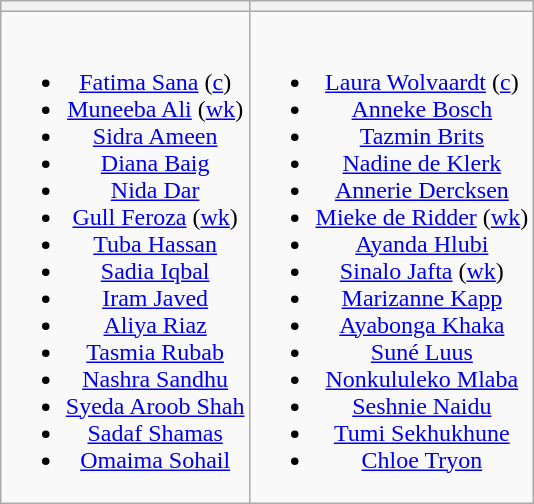<table class="wikitable" style="text-align:center; margin:auto">
<tr>
<th></th>
<th></th>
</tr>
<tr style="vertical-align:top">
<td><br><ul><li><a href='#'>Fatima Sana</a> (<a href='#'>c</a>)</li><li><a href='#'>Muneeba Ali</a> (<a href='#'>wk</a>)</li><li><a href='#'>Sidra Ameen</a></li><li><a href='#'>Diana Baig</a></li><li><a href='#'>Nida Dar</a></li><li><a href='#'>Gull Feroza</a> (<a href='#'>wk</a>)</li><li><a href='#'>Tuba Hassan</a></li><li><a href='#'>Sadia Iqbal</a></li><li><a href='#'>Iram Javed</a></li><li><a href='#'>Aliya Riaz</a></li><li><a href='#'>Tasmia Rubab</a></li><li><a href='#'>Nashra Sandhu</a></li><li><a href='#'>Syeda Aroob Shah</a></li><li><a href='#'>Sadaf Shamas</a></li><li><a href='#'>Omaima Sohail</a></li></ul></td>
<td><br><ul><li><a href='#'>Laura Wolvaardt</a> (<a href='#'>c</a>)</li><li><a href='#'>Anneke Bosch</a></li><li><a href='#'>Tazmin Brits</a></li><li><a href='#'>Nadine de Klerk</a></li><li><a href='#'>Annerie Dercksen</a></li><li><a href='#'>Mieke de Ridder</a> (<a href='#'>wk</a>)</li><li><a href='#'>Ayanda Hlubi</a></li><li><a href='#'>Sinalo Jafta</a> (<a href='#'>wk</a>)</li><li><a href='#'>Marizanne Kapp</a></li><li><a href='#'>Ayabonga Khaka</a></li><li><a href='#'>Suné Luus</a></li><li><a href='#'>Nonkululeko Mlaba</a></li><li><a href='#'>Seshnie Naidu</a></li><li><a href='#'>Tumi Sekhukhune</a></li><li><a href='#'>Chloe Tryon</a></li></ul></td>
</tr>
</table>
